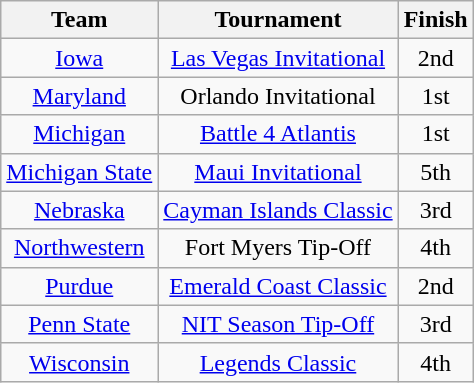<table class="wikitable">
<tr>
<th>Team</th>
<th>Tournament</th>
<th>Finish</th>
</tr>
<tr style="text-align:center;">
<td><a href='#'>Iowa</a></td>
<td><a href='#'>Las Vegas Invitational</a></td>
<td>2nd</td>
</tr>
<tr style="text-align:center;">
<td><a href='#'>Maryland</a></td>
<td>Orlando Invitational</td>
<td>1st</td>
</tr>
<tr style="text-align:center;">
<td><a href='#'>Michigan</a></td>
<td><a href='#'>Battle 4 Atlantis</a></td>
<td>1st</td>
</tr>
<tr style="text-align:center;">
<td><a href='#'>Michigan State</a></td>
<td><a href='#'>Maui Invitational</a></td>
<td>5th</td>
</tr>
<tr style="text-align:center;">
<td><a href='#'>Nebraska</a></td>
<td><a href='#'>Cayman Islands Classic</a></td>
<td>3rd</td>
</tr>
<tr style="text-align:center;">
<td><a href='#'>Northwestern</a></td>
<td>Fort Myers Tip-Off</td>
<td>4th</td>
</tr>
<tr style="text-align:center;">
<td><a href='#'>Purdue</a></td>
<td><a href='#'>Emerald Coast Classic</a></td>
<td>2nd</td>
</tr>
<tr style="text-align:center;">
<td><a href='#'>Penn State</a></td>
<td><a href='#'>NIT Season Tip-Off</a></td>
<td>3rd</td>
</tr>
<tr style="text-align:center;">
<td><a href='#'>Wisconsin</a></td>
<td><a href='#'>Legends Classic</a></td>
<td>4th</td>
</tr>
</table>
